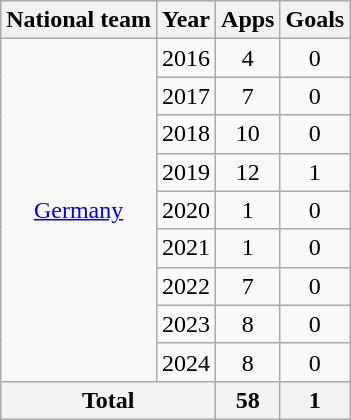<table class="wikitable" style="text-align:center">
<tr>
<th>National team</th>
<th>Year</th>
<th>Apps</th>
<th>Goals</th>
</tr>
<tr>
<td rowspan="9"><a href='#'>Germany</a></td>
<td>2016</td>
<td>4</td>
<td>0</td>
</tr>
<tr>
<td>2017</td>
<td>7</td>
<td>0</td>
</tr>
<tr>
<td>2018</td>
<td>10</td>
<td>0</td>
</tr>
<tr>
<td>2019</td>
<td>12</td>
<td>1</td>
</tr>
<tr>
<td>2020</td>
<td>1</td>
<td>0</td>
</tr>
<tr>
<td>2021</td>
<td>1</td>
<td>0</td>
</tr>
<tr>
<td>2022</td>
<td>7</td>
<td>0</td>
</tr>
<tr>
<td>2023</td>
<td>8</td>
<td>0</td>
</tr>
<tr>
<td>2024</td>
<td>8</td>
<td>0</td>
</tr>
<tr>
<th colspan="2">Total</th>
<th>58</th>
<th>1</th>
</tr>
</table>
